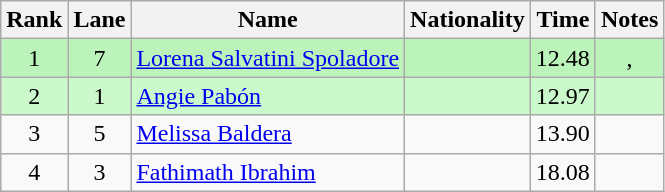<table class="wikitable sortable" style="text-align:center">
<tr>
<th>Rank</th>
<th>Lane</th>
<th>Name</th>
<th>Nationality</th>
<th>Time</th>
<th>Notes</th>
</tr>
<tr bgcolor=bbf3bb>
<td>1</td>
<td>7</td>
<td align="left"><a href='#'>Lorena Salvatini Spoladore</a></td>
<td align="left"></td>
<td>12.48</td>
<td>, </td>
</tr>
<tr bgcolor=ccf9cc>
<td>2</td>
<td>1</td>
<td align="left"><a href='#'>Angie Pabón</a></td>
<td align="left"></td>
<td>12.97</td>
<td></td>
</tr>
<tr>
<td>3</td>
<td>5</td>
<td align="left"><a href='#'>Melissa Baldera</a></td>
<td align="left"></td>
<td>13.90</td>
<td></td>
</tr>
<tr>
<td>4</td>
<td>3</td>
<td align="left"><a href='#'>Fathimath Ibrahim</a></td>
<td align="left"></td>
<td>18.08</td>
<td></td>
</tr>
</table>
